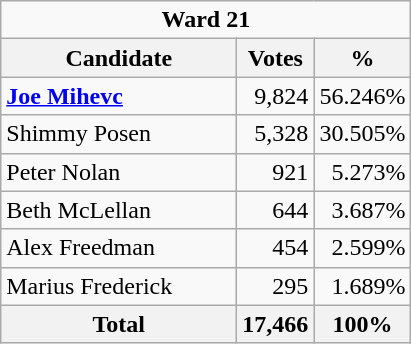<table class="wikitable">
<tr>
<td Colspan="3" align="center"><strong>Ward 21</strong></td>
</tr>
<tr>
<th bgcolor="#DDDDFF" width="150px">Candidate</th>
<th bgcolor="#DDDDFF">Votes</th>
<th bgcolor="#DDDDFF">%</th>
</tr>
<tr>
<td><strong><a href='#'>Joe Mihevc</a></strong></td>
<td align=right>9,824</td>
<td align=right>56.246%</td>
</tr>
<tr>
<td>Shimmy Posen</td>
<td align=right>5,328</td>
<td align=right>30.505%</td>
</tr>
<tr>
<td>Peter Nolan</td>
<td align=right>921</td>
<td align=right>5.273%</td>
</tr>
<tr>
<td>Beth McLellan</td>
<td align=right>644</td>
<td align=right>3.687%</td>
</tr>
<tr>
<td>Alex Freedman</td>
<td align=right>454</td>
<td align=right>2.599%</td>
</tr>
<tr>
<td>Marius Frederick</td>
<td align=right>295</td>
<td align=right>1.689%</td>
</tr>
<tr>
<th>Total</th>
<th align=right>17,466</th>
<th align=right>100%</th>
</tr>
</table>
